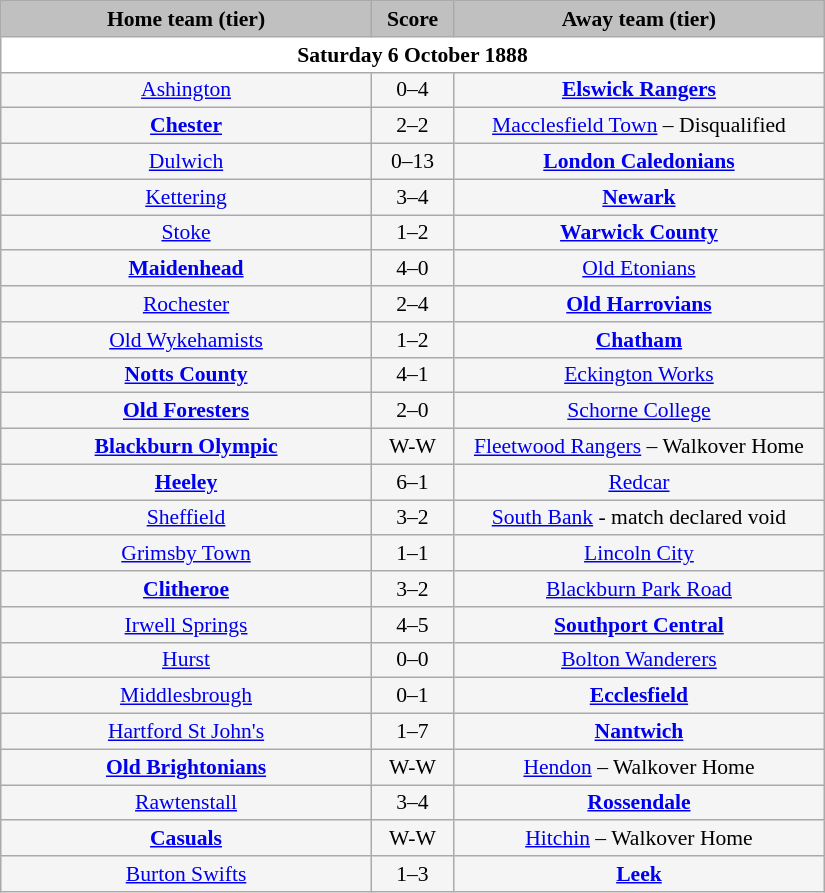<table class="wikitable" style="width: 550px; background:WhiteSmoke; text-align:center; font-size:90%">
<tr>
<td scope="col" style="width: 45.00%; background:silver;"><strong>Home team (tier)</strong></td>
<td scope="col" style="width: 10.00%; background:silver;"><strong>Score</strong></td>
<td scope="col" style="width: 45.00%; background:silver;"><strong>Away team (tier)</strong></td>
</tr>
<tr>
<td colspan="3" style= background:White><strong>Saturday 6 October 1888</strong></td>
</tr>
<tr>
<td><a href='#'>Ashington</a></td>
<td>0–4</td>
<td><strong><a href='#'>Elswick Rangers</a></strong></td>
</tr>
<tr>
<td><a href='#'><strong>Chester</strong></a></td>
<td>2–2</td>
<td><a href='#'>Macclesfield Town</a> – Disqualified</td>
</tr>
<tr>
<td><a href='#'>Dulwich</a></td>
<td>0–13</td>
<td><strong><a href='#'>London Caledonians</a></strong></td>
</tr>
<tr>
<td><a href='#'>Kettering</a></td>
<td>3–4</td>
<td><strong><a href='#'>Newark</a></strong></td>
</tr>
<tr>
<td><a href='#'>Stoke</a></td>
<td>1–2</td>
<td><strong><a href='#'>Warwick County</a></strong></td>
</tr>
<tr>
<td><strong><a href='#'>Maidenhead</a></strong></td>
<td>4–0</td>
<td><a href='#'>Old Etonians</a></td>
</tr>
<tr>
<td><a href='#'>Rochester</a></td>
<td>2–4</td>
<td><strong><a href='#'>Old Harrovians</a></strong></td>
</tr>
<tr>
<td><a href='#'>Old Wykehamists</a></td>
<td>1–2</td>
<td><strong><a href='#'>Chatham</a></strong></td>
</tr>
<tr>
<td><strong><a href='#'>Notts County</a></strong></td>
<td>4–1</td>
<td><a href='#'>Eckington Works</a></td>
</tr>
<tr>
<td><strong><a href='#'>Old Foresters</a></strong></td>
<td>2–0</td>
<td><a href='#'>Schorne College</a></td>
</tr>
<tr>
<td><strong><a href='#'>Blackburn Olympic</a></strong></td>
<td>W-W</td>
<td><a href='#'>Fleetwood Rangers</a> – Walkover Home</td>
</tr>
<tr>
<td><strong><a href='#'>Heeley</a></strong></td>
<td>6–1</td>
<td><a href='#'>Redcar</a></td>
</tr>
<tr>
<td><a href='#'>Sheffield</a></td>
<td>3–2</td>
<td><a href='#'>South Bank</a> - match declared void</td>
</tr>
<tr>
<td><a href='#'>Grimsby Town</a></td>
<td>1–1</td>
<td><a href='#'>Lincoln City</a></td>
</tr>
<tr>
<td><strong><a href='#'>Clitheroe</a></strong></td>
<td>3–2</td>
<td><a href='#'>Blackburn Park Road</a></td>
</tr>
<tr>
<td><a href='#'>Irwell Springs</a></td>
<td>4–5</td>
<td><strong><a href='#'>Southport Central</a></strong></td>
</tr>
<tr>
<td><a href='#'>Hurst</a></td>
<td>0–0</td>
<td><a href='#'>Bolton Wanderers</a></td>
</tr>
<tr>
<td><a href='#'>Middlesbrough</a></td>
<td>0–1</td>
<td><strong><a href='#'>Ecclesfield</a></strong></td>
</tr>
<tr>
<td><a href='#'>Hartford St John's</a></td>
<td>1–7</td>
<td><strong><a href='#'>Nantwich</a></strong></td>
</tr>
<tr>
<td><strong><a href='#'>Old Brightonians</a></strong></td>
<td>W-W</td>
<td><a href='#'>Hendon</a> – Walkover Home</td>
</tr>
<tr>
<td><a href='#'>Rawtenstall</a></td>
<td>3–4</td>
<td><strong><a href='#'>Rossendale</a></strong></td>
</tr>
<tr>
<td><strong><a href='#'>Casuals</a></strong></td>
<td>W-W</td>
<td><a href='#'>Hitchin</a> – Walkover Home</td>
</tr>
<tr>
<td><a href='#'>Burton Swifts</a></td>
<td>1–3</td>
<td><strong><a href='#'>Leek</a></strong></td>
</tr>
</table>
